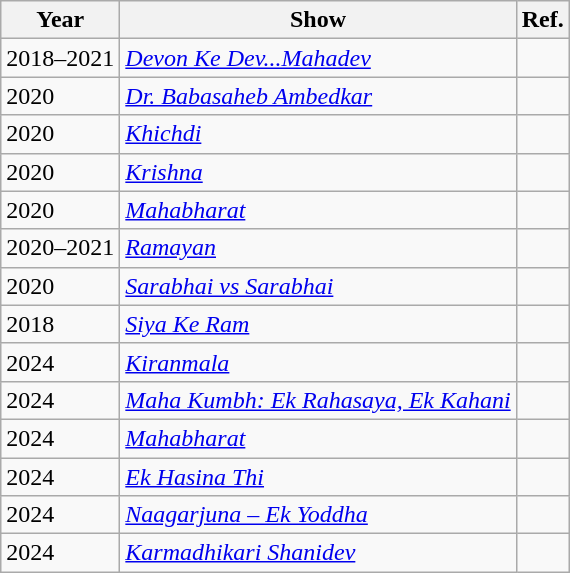<table class="wikitable sortable">
<tr>
<th>Year</th>
<th>Show</th>
<th>Ref.</th>
</tr>
<tr>
<td>2018–2021</td>
<td><em><a href='#'>Devon Ke Dev...Mahadev</a></em></td>
<td></td>
</tr>
<tr>
<td>2020</td>
<td><em><a href='#'>Dr. Babasaheb Ambedkar</a></em></td>
<td></td>
</tr>
<tr>
<td>2020</td>
<td><em><a href='#'>Khichdi</a></em></td>
<td></td>
</tr>
<tr>
<td>2020</td>
<td><em><a href='#'>Krishna</a></em></td>
<td></td>
</tr>
<tr>
<td>2020</td>
<td><em><a href='#'>Mahabharat</a></em></td>
<td></td>
</tr>
<tr>
<td>2020–2021</td>
<td><em><a href='#'>Ramayan</a></em></td>
<td></td>
</tr>
<tr>
<td>2020</td>
<td><em><a href='#'>Sarabhai vs Sarabhai</a></em></td>
<td></td>
</tr>
<tr>
<td>2018</td>
<td><em><a href='#'>Siya Ke Ram</a></em></td>
<td></td>
</tr>
<tr>
<td>2024</td>
<td><em><a href='#'>Kiranmala</a></em></td>
<td></td>
</tr>
<tr>
<td>2024</td>
<td><em><a href='#'>Maha Kumbh: Ek Rahasaya, Ek Kahani</a></em></td>
<td></td>
</tr>
<tr>
<td>2024</td>
<td><em><a href='#'>Mahabharat</a></em></td>
<td></td>
</tr>
<tr>
<td>2024</td>
<td><em><a href='#'>Ek Hasina Thi</a></em></td>
<td></td>
</tr>
<tr>
<td>2024</td>
<td><em><a href='#'>Naagarjuna – Ek Yoddha</a></em></td>
<td></td>
</tr>
<tr>
<td>2024</td>
<td><a href='#'><em>Karmadhikari Shanidev</em></a></td>
<td></td>
</tr>
</table>
